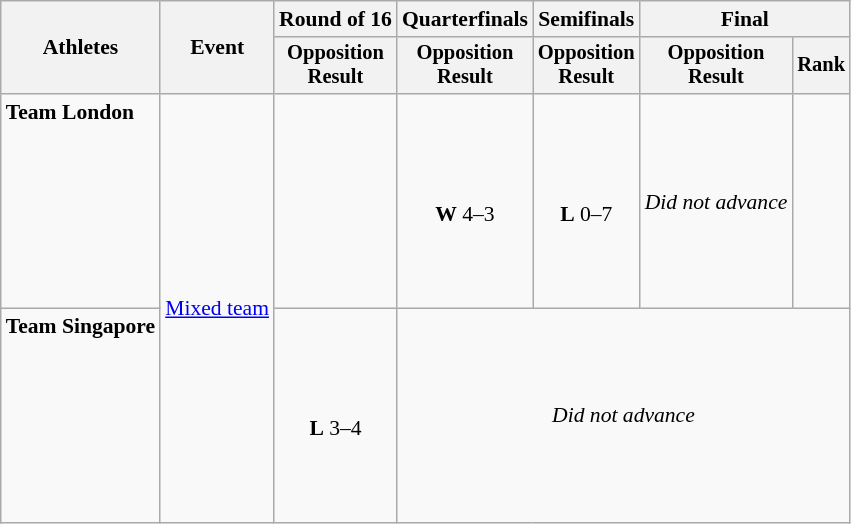<table class="wikitable" style="font-size:90%">
<tr>
<th rowspan=2>Athletes</th>
<th rowspan=2>Event</th>
<th>Round of 16</th>
<th>Quarterfinals</th>
<th>Semifinals</th>
<th colspan=2>Final</th>
</tr>
<tr style="font-size:95%">
<th>Opposition<br>Result</th>
<th>Opposition<br>Result</th>
<th>Opposition<br>Result</th>
<th>Opposition<br>Result</th>
<th>Rank</th>
</tr>
<tr align=center>
<td align=left><strong>Team London</strong><br><br><br><br><br><br><br><br></td>
<td Rowspan = 2 align=left><a href='#'>Mixed team</a></td>
<td></td>
<td><br><strong>W</strong> 4–3</td>
<td><br><strong>L</strong> 0–7</td>
<td><em>Did not advance</em></td>
<td></td>
</tr>
<tr align=center>
<td align=left><strong>Team Singapore</strong><br><br> <br><br><br><br><br><br></td>
<td><br><strong>L</strong> 3–4</td>
<td colspan=4><em>Did not advance</em></td>
</tr>
</table>
